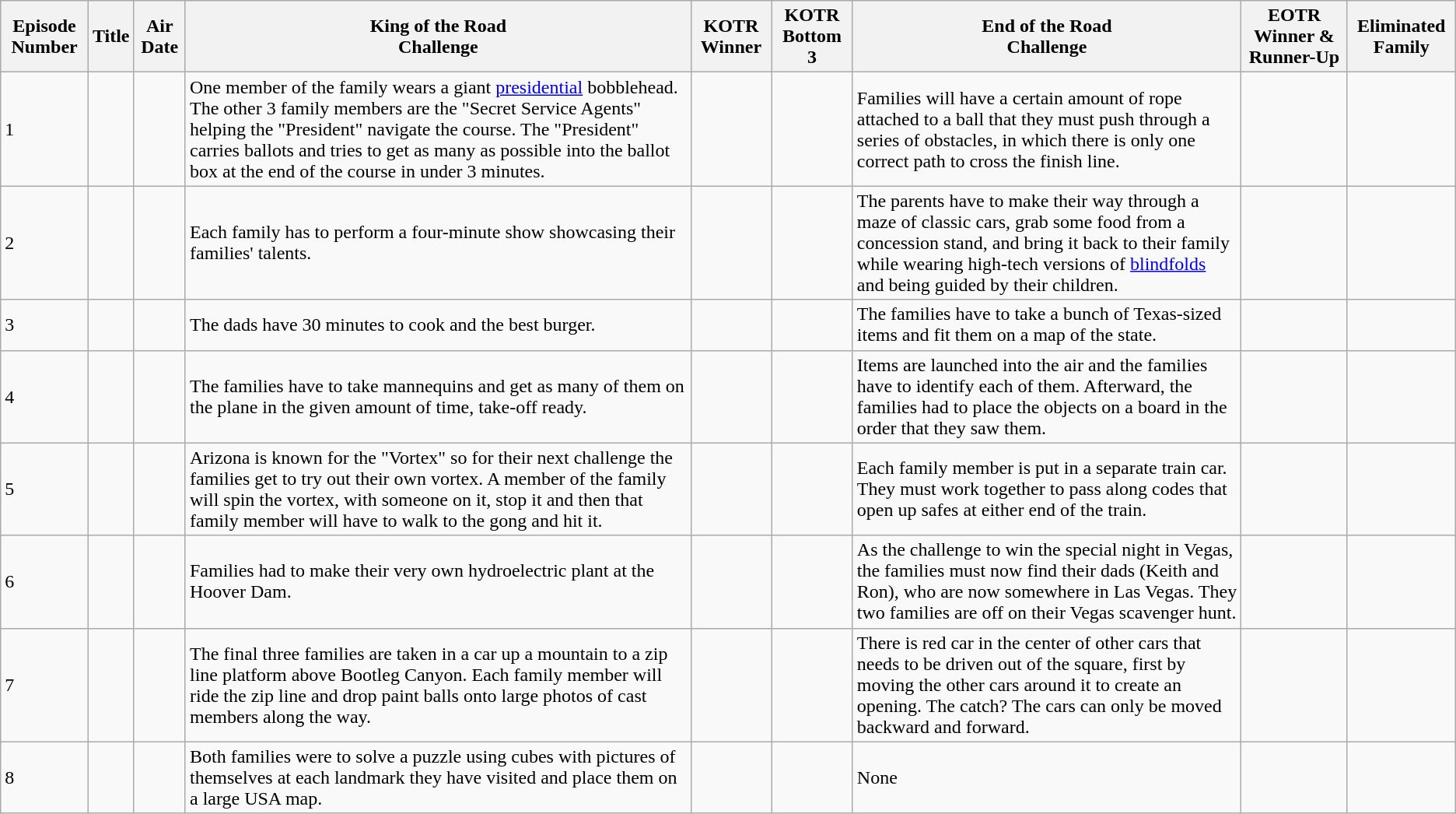<table class="wikitable">
<tr>
<th>Episode Number</th>
<th>Title</th>
<th>Air Date</th>
<th>King of the Road<br>Challenge</th>
<th>KOTR Winner</th>
<th>KOTR Bottom 3</th>
<th>End of the Road<br>Challenge</th>
<th>EOTR Winner & Runner-Up</th>
<th>Eliminated Family</th>
</tr>
<tr>
<td>1</td>
<td></td>
<td></td>
<td>One member of the family wears a giant <a href='#'>presidential</a> bobblehead. The other 3 family members are the "Secret Service Agents" helping the "President" navigate the course. The "President" carries ballots and tries to get as many as possible into the ballot box at the end of the course in under 3 minutes.</td>
<td></td>
<td></td>
<td>Families will have a certain amount of rope attached to a ball that they must push through a series of obstacles, in which there is only one correct path to cross the finish line.</td>
<td></td>
<td></td>
</tr>
<tr>
<td>2</td>
<td></td>
<td></td>
<td>Each family has to perform a four-minute show showcasing their families' talents.</td>
<td></td>
<td></td>
<td>The parents have to make their way through a maze of classic cars, grab some food from a concession stand, and bring it back to their family while wearing high-tech versions of <a href='#'>blindfolds</a> and being guided by their children.</td>
<td></td>
<td></td>
</tr>
<tr>
<td>3</td>
<td></td>
<td></td>
<td>The dads have 30 minutes to cook and the best burger.</td>
<td></td>
<td></td>
<td>The families have to take a bunch of Texas-sized items and fit them on a map of the state.</td>
<td></td>
<td></td>
</tr>
<tr>
<td>4</td>
<td></td>
<td></td>
<td>The families have to take mannequins and get as many of them on the plane in the given amount of time, take-off ready.</td>
<td></td>
<td></td>
<td>Items are launched into the air and the families have to identify each of them. Afterward, the families had to place the objects on a board in the order that they saw them.</td>
<td></td>
<td></td>
</tr>
<tr>
<td>5</td>
<td></td>
<td></td>
<td>Arizona is known for the "Vortex" so for their next challenge the families get to try out their own vortex. A member of the family will spin the vortex, with someone on it, stop it and then that family member will have to walk to the gong and hit it.</td>
<td></td>
<td></td>
<td>Each family member is put in a separate train car. They must work together to pass along codes that open up safes at either end of the train.</td>
<td></td>
<td></td>
</tr>
<tr>
<td>6</td>
<td></td>
<td></td>
<td>Families had to make their very own hydroelectric plant at the Hoover Dam.</td>
<td></td>
<td></td>
<td>As the challenge to win the special night in Vegas, the families must now find their dads (Keith and Ron), who are now somewhere in Las Vegas. They two families are off on their Vegas scavenger hunt.</td>
<td></td>
<td></td>
</tr>
<tr>
<td>7</td>
<td></td>
<td></td>
<td>The final three families are taken in a car up a mountain to a zip line platform above Bootleg Canyon. Each family member will ride the zip line and drop paint balls onto large photos of cast members along the way.</td>
<td></td>
<td></td>
<td>There is red car in the center of other cars that needs to be driven out of the square, first by moving the other cars around it to create an opening. The catch? The cars can only be moved backward and forward.</td>
<td></td>
<td></td>
</tr>
<tr>
<td>8</td>
<td></td>
<td></td>
<td>Both families were to solve a puzzle using cubes with pictures of themselves at each landmark they have visited and place them on a large USA map.</td>
<td></td>
<td></td>
<td>None</td>
<td></td>
<td></td>
</tr>
</table>
